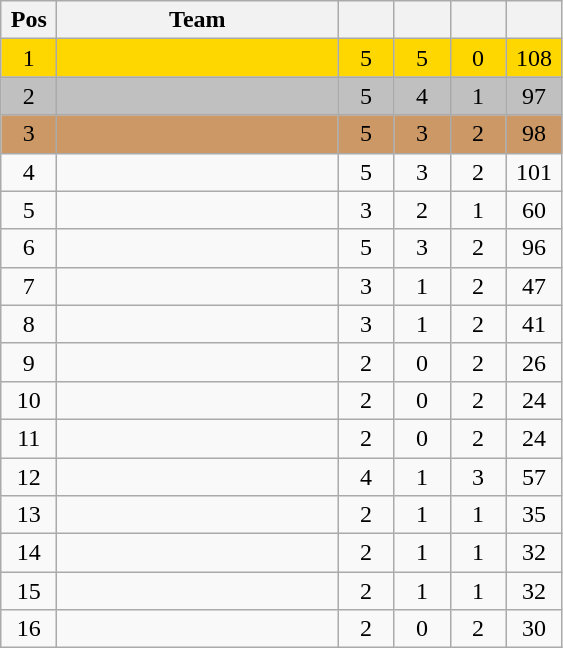<table class="wikitable" style="text-align:center">
<tr>
<th width=30>Pos</th>
<th width=180>Team</th>
<th width=30></th>
<th width=30></th>
<th width=30></th>
<th width=30></th>
</tr>
<tr bgcolor=gold>
<td>1</td>
<td align=left></td>
<td>5</td>
<td>5</td>
<td>0</td>
<td>108</td>
</tr>
<tr bgcolor=silver>
<td>2</td>
<td align=left></td>
<td>5</td>
<td>4</td>
<td>1</td>
<td>97</td>
</tr>
<tr bgcolor=cc9966>
<td>3</td>
<td align=left></td>
<td>5</td>
<td>3</td>
<td>2</td>
<td>98</td>
</tr>
<tr>
<td>4</td>
<td align=left></td>
<td>5</td>
<td>3</td>
<td>2</td>
<td>101</td>
</tr>
<tr>
<td>5</td>
<td align=left></td>
<td>3</td>
<td>2</td>
<td>1</td>
<td>60</td>
</tr>
<tr>
<td>6</td>
<td align=left></td>
<td>5</td>
<td>3</td>
<td>2</td>
<td>96</td>
</tr>
<tr>
<td>7</td>
<td align=left></td>
<td>3</td>
<td>1</td>
<td>2</td>
<td>47</td>
</tr>
<tr>
<td>8</td>
<td align=left></td>
<td>3</td>
<td>1</td>
<td>2</td>
<td>41</td>
</tr>
<tr>
<td>9</td>
<td align=left></td>
<td>2</td>
<td>0</td>
<td>2</td>
<td>26</td>
</tr>
<tr>
<td>10</td>
<td align=left></td>
<td>2</td>
<td>0</td>
<td>2</td>
<td>24</td>
</tr>
<tr>
<td>11</td>
<td align=left></td>
<td>2</td>
<td>0</td>
<td>2</td>
<td>24</td>
</tr>
<tr>
<td>12</td>
<td align=left></td>
<td>4</td>
<td>1</td>
<td>3</td>
<td>57</td>
</tr>
<tr>
<td>13</td>
<td align=left></td>
<td>2</td>
<td>1</td>
<td>1</td>
<td>35</td>
</tr>
<tr>
<td>14</td>
<td align=left></td>
<td>2</td>
<td>1</td>
<td>1</td>
<td>32</td>
</tr>
<tr>
<td>15</td>
<td align=left></td>
<td>2</td>
<td>1</td>
<td>1</td>
<td>32</td>
</tr>
<tr>
<td>16</td>
<td align=left></td>
<td>2</td>
<td>0</td>
<td>2</td>
<td>30</td>
</tr>
</table>
